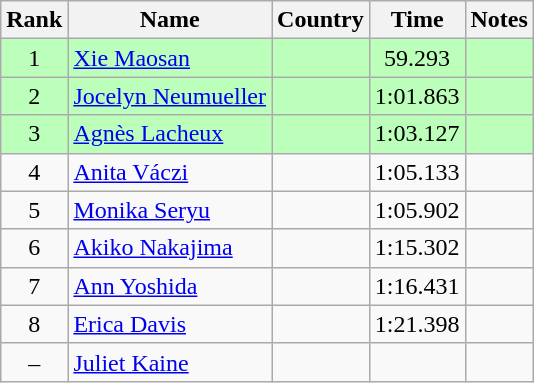<table class="wikitable" style="text-align:center">
<tr>
<th>Rank</th>
<th>Name</th>
<th>Country</th>
<th>Time</th>
<th>Notes</th>
</tr>
<tr bgcolor=bbffbb>
<td>1</td>
<td align="left"><a href='#'>Xie Maosan</a></td>
<td align="left"></td>
<td>59.293</td>
<td></td>
</tr>
<tr bgcolor=bbffbb>
<td>2</td>
<td align="left"><a href='#'>Jocelyn Neumueller</a></td>
<td align="left"></td>
<td>1:01.863</td>
<td></td>
</tr>
<tr bgcolor=bbffbb>
<td>3</td>
<td align="left"><a href='#'>Agnès Lacheux</a></td>
<td align="left"></td>
<td>1:03.127</td>
<td></td>
</tr>
<tr>
<td>4</td>
<td align="left"><a href='#'>Anita Váczi</a></td>
<td align="left"></td>
<td>1:05.133</td>
<td></td>
</tr>
<tr>
<td>5</td>
<td align="left"><a href='#'>Monika Seryu</a></td>
<td align="left"></td>
<td>1:05.902</td>
<td></td>
</tr>
<tr>
<td>6</td>
<td align="left"><a href='#'>Akiko Nakajima</a></td>
<td align="left"></td>
<td>1:15.302</td>
<td></td>
</tr>
<tr>
<td>7</td>
<td align="left"><a href='#'>Ann Yoshida</a></td>
<td align="left"></td>
<td>1:16.431</td>
<td></td>
</tr>
<tr>
<td>8</td>
<td align="left"><a href='#'>Erica Davis</a></td>
<td align="left"></td>
<td>1:21.398</td>
<td></td>
</tr>
<tr>
<td>–</td>
<td align="left"><a href='#'>Juliet Kaine</a></td>
<td align="left"></td>
<td></td>
<td></td>
</tr>
</table>
